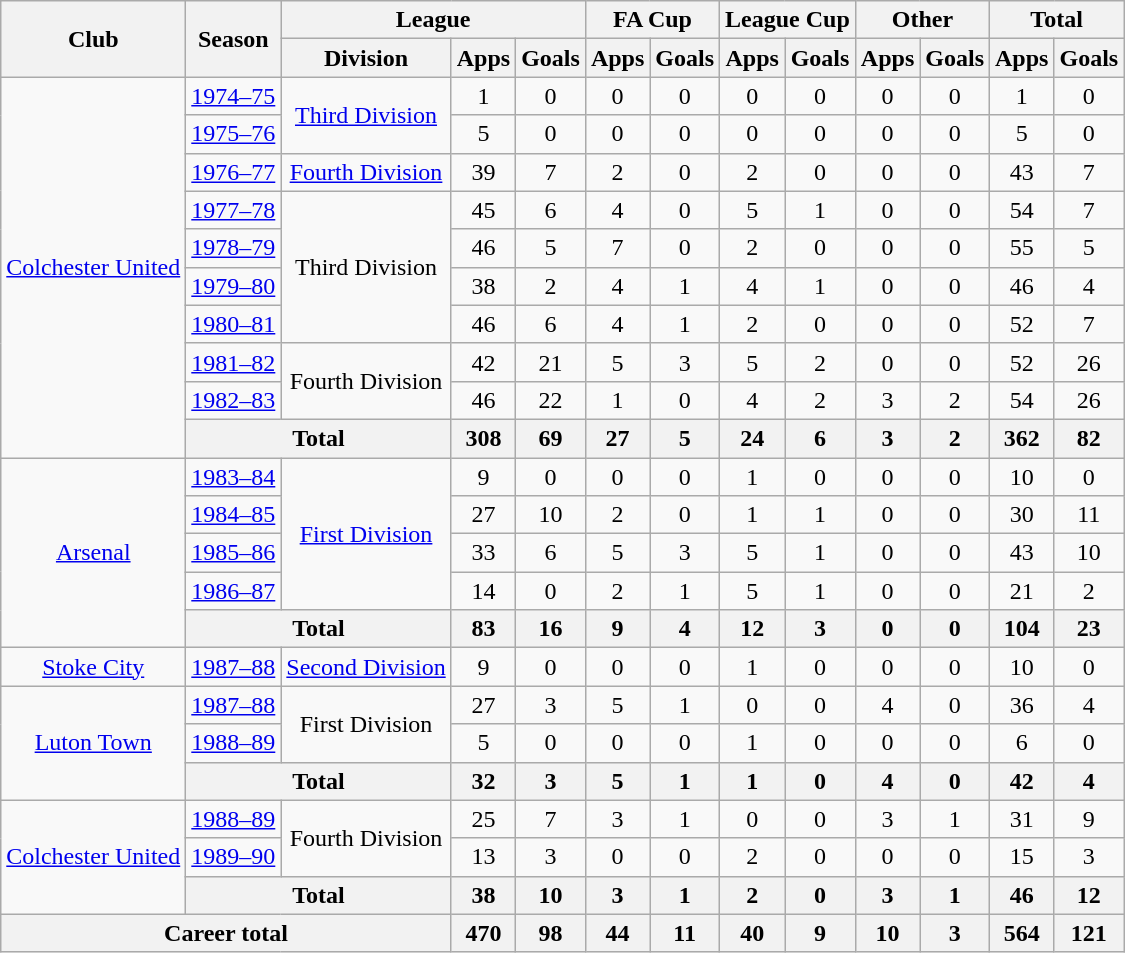<table class="wikitable" style="text-align:center">
<tr>
<th rowspan="2">Club</th>
<th rowspan="2">Season</th>
<th colspan="3">League</th>
<th colspan="2">FA Cup</th>
<th colspan="2">League Cup</th>
<th colspan="2">Other</th>
<th colspan="2">Total</th>
</tr>
<tr>
<th>Division</th>
<th>Apps</th>
<th>Goals</th>
<th>Apps</th>
<th>Goals</th>
<th>Apps</th>
<th>Goals</th>
<th>Apps</th>
<th>Goals</th>
<th>Apps</th>
<th>Goals</th>
</tr>
<tr>
<td rowspan="10"><a href='#'>Colchester United</a></td>
<td><a href='#'>1974–75</a></td>
<td rowspan="2"><a href='#'>Third Division</a></td>
<td>1</td>
<td>0</td>
<td>0</td>
<td>0</td>
<td>0</td>
<td>0</td>
<td>0</td>
<td>0</td>
<td>1</td>
<td>0</td>
</tr>
<tr>
<td><a href='#'>1975–76</a></td>
<td>5</td>
<td>0</td>
<td>0</td>
<td>0</td>
<td>0</td>
<td>0</td>
<td>0</td>
<td>0</td>
<td>5</td>
<td>0</td>
</tr>
<tr>
<td><a href='#'>1976–77</a></td>
<td><a href='#'>Fourth Division</a></td>
<td>39</td>
<td>7</td>
<td>2</td>
<td>0</td>
<td>2</td>
<td>0</td>
<td>0</td>
<td>0</td>
<td>43</td>
<td>7</td>
</tr>
<tr>
<td><a href='#'>1977–78</a></td>
<td rowspan="4">Third Division</td>
<td>45</td>
<td>6</td>
<td>4</td>
<td>0</td>
<td>5</td>
<td>1</td>
<td>0</td>
<td>0</td>
<td>54</td>
<td>7</td>
</tr>
<tr>
<td><a href='#'>1978–79</a></td>
<td>46</td>
<td>5</td>
<td>7</td>
<td>0</td>
<td>2</td>
<td>0</td>
<td>0</td>
<td>0</td>
<td>55</td>
<td>5</td>
</tr>
<tr>
<td><a href='#'>1979–80</a></td>
<td>38</td>
<td>2</td>
<td>4</td>
<td>1</td>
<td>4</td>
<td>1</td>
<td>0</td>
<td>0</td>
<td>46</td>
<td>4</td>
</tr>
<tr>
<td><a href='#'>1980–81</a></td>
<td>46</td>
<td>6</td>
<td>4</td>
<td>1</td>
<td>2</td>
<td>0</td>
<td>0</td>
<td>0</td>
<td>52</td>
<td>7</td>
</tr>
<tr>
<td><a href='#'>1981–82</a></td>
<td rowspan="2">Fourth Division</td>
<td>42</td>
<td>21</td>
<td>5</td>
<td>3</td>
<td>5</td>
<td>2</td>
<td>0</td>
<td>0</td>
<td>52</td>
<td>26</td>
</tr>
<tr>
<td><a href='#'>1982–83</a></td>
<td>46</td>
<td>22</td>
<td>1</td>
<td>0</td>
<td>4</td>
<td>2</td>
<td>3</td>
<td>2</td>
<td>54</td>
<td>26</td>
</tr>
<tr>
<th colspan="2">Total</th>
<th>308</th>
<th>69</th>
<th>27</th>
<th>5</th>
<th>24</th>
<th>6</th>
<th>3</th>
<th>2</th>
<th>362</th>
<th>82</th>
</tr>
<tr>
<td rowspan="5"><a href='#'>Arsenal</a></td>
<td><a href='#'>1983–84</a></td>
<td rowspan="4"><a href='#'>First Division</a></td>
<td>9</td>
<td>0</td>
<td>0</td>
<td>0</td>
<td>1</td>
<td>0</td>
<td>0</td>
<td>0</td>
<td>10</td>
<td>0</td>
</tr>
<tr>
<td><a href='#'>1984–85</a></td>
<td>27</td>
<td>10</td>
<td>2</td>
<td>0</td>
<td>1</td>
<td>1</td>
<td>0</td>
<td>0</td>
<td>30</td>
<td>11</td>
</tr>
<tr>
<td><a href='#'>1985–86</a></td>
<td>33</td>
<td>6</td>
<td>5</td>
<td>3</td>
<td>5</td>
<td>1</td>
<td>0</td>
<td>0</td>
<td>43</td>
<td>10</td>
</tr>
<tr>
<td><a href='#'>1986–87</a></td>
<td>14</td>
<td>0</td>
<td>2</td>
<td>1</td>
<td>5</td>
<td>1</td>
<td>0</td>
<td>0</td>
<td>21</td>
<td>2</td>
</tr>
<tr>
<th colspan="2">Total</th>
<th>83</th>
<th>16</th>
<th>9</th>
<th>4</th>
<th>12</th>
<th>3</th>
<th>0</th>
<th>0</th>
<th>104</th>
<th>23</th>
</tr>
<tr>
<td><a href='#'>Stoke City</a></td>
<td><a href='#'>1987–88</a></td>
<td><a href='#'>Second Division</a></td>
<td>9</td>
<td>0</td>
<td>0</td>
<td>0</td>
<td>1</td>
<td>0</td>
<td>0</td>
<td>0</td>
<td>10</td>
<td>0</td>
</tr>
<tr>
<td rowspan="3"><a href='#'>Luton Town</a></td>
<td><a href='#'>1987–88</a></td>
<td rowspan="2">First Division</td>
<td>27</td>
<td>3</td>
<td>5</td>
<td>1</td>
<td>0</td>
<td>0</td>
<td>4</td>
<td>0</td>
<td>36</td>
<td>4</td>
</tr>
<tr>
<td><a href='#'>1988–89</a></td>
<td>5</td>
<td>0</td>
<td>0</td>
<td>0</td>
<td>1</td>
<td>0</td>
<td>0</td>
<td>0</td>
<td>6</td>
<td>0</td>
</tr>
<tr>
<th colspan="2">Total</th>
<th>32</th>
<th>3</th>
<th>5</th>
<th>1</th>
<th>1</th>
<th>0</th>
<th>4</th>
<th>0</th>
<th>42</th>
<th>4</th>
</tr>
<tr>
<td rowspan="3"><a href='#'>Colchester United</a></td>
<td><a href='#'>1988–89</a></td>
<td rowspan="2">Fourth Division</td>
<td>25</td>
<td>7</td>
<td>3</td>
<td>1</td>
<td>0</td>
<td>0</td>
<td>3</td>
<td>1</td>
<td>31</td>
<td>9</td>
</tr>
<tr>
<td><a href='#'>1989–90</a></td>
<td>13</td>
<td>3</td>
<td>0</td>
<td>0</td>
<td>2</td>
<td>0</td>
<td>0</td>
<td>0</td>
<td>15</td>
<td>3</td>
</tr>
<tr>
<th colspan="2">Total</th>
<th>38</th>
<th>10</th>
<th>3</th>
<th>1</th>
<th>2</th>
<th>0</th>
<th>3</th>
<th>1</th>
<th>46</th>
<th>12</th>
</tr>
<tr>
<th colspan="3">Career total</th>
<th>470</th>
<th>98</th>
<th>44</th>
<th>11</th>
<th>40</th>
<th>9</th>
<th>10</th>
<th>3</th>
<th>564</th>
<th>121</th>
</tr>
</table>
